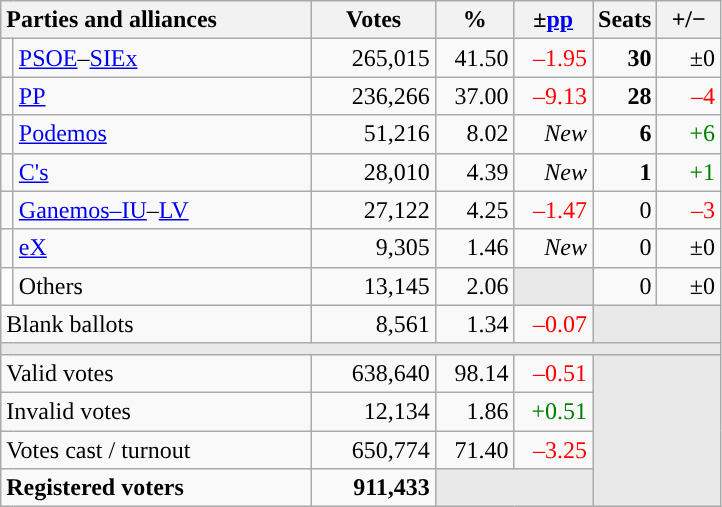<table class="wikitable" style="text-align:right;">
<tr>
<th style="text-align:left;" colspan="2" width="200">Parties and alliances</th>
<th width="75">Votes</th>
<th width="45">%</th>
<th width="45">±<a href='#'>pp</a></th>
<th width="35">Seats</th>
<th width="35">+/−</th>
</tr>
<tr>
<td width="1" style="color:inherit;background:"></td>
<td align="left"><a href='#'>PSOE</a>–<a href='#'>SIEx</a></td>
<td>265,015</td>
<td>41.50</td>
<td style="color:red;">–1.95</td>
<td><strong>30</strong></td>
<td>±0</td>
</tr>
<tr>
<td style="color:inherit;background:"></td>
<td align="left"><a href='#'>PP</a></td>
<td>236,266</td>
<td>37.00</td>
<td style="color:red;">–9.13</td>
<td><strong>28</strong></td>
<td style="color:red;">–4</td>
</tr>
<tr>
<td style="color:inherit;background:"></td>
<td align="left"><a href='#'>Podemos</a></td>
<td>51,216</td>
<td>8.02</td>
<td><em>New</em></td>
<td><strong>6</strong></td>
<td style="color:green;">+6</td>
</tr>
<tr>
<td style="color:inherit;background:"></td>
<td align="left"><a href='#'>C's</a></td>
<td>28,010</td>
<td>4.39</td>
<td><em>New</em></td>
<td><strong>1</strong></td>
<td style="color:green;">+1</td>
</tr>
<tr>
<td style="color:inherit;background:"></td>
<td align="left"><a href='#'>Ganemos–IU</a>–<a href='#'>LV</a></td>
<td>27,122</td>
<td>4.25</td>
<td style="color:red;">–1.47</td>
<td>0</td>
<td style="color:red;">–3</td>
</tr>
<tr>
<td style="color:inherit;background:"></td>
<td align="left"><a href='#'>eX</a></td>
<td>9,305</td>
<td>1.46</td>
<td><em>New</em></td>
<td>0</td>
<td>±0</td>
</tr>
<tr>
<td bgcolor="white"></td>
<td align="left">Others</td>
<td>13,145</td>
<td>2.06</td>
<td bgcolor="#E9E9E9"></td>
<td>0</td>
<td>±0</td>
</tr>
<tr>
<td align="left" colspan="2">Blank ballots</td>
<td>8,561</td>
<td>1.34</td>
<td style="color:red;">–0.07</td>
<td bgcolor="#E9E9E9" colspan="2"></td>
</tr>
<tr>
<td colspan="7" bgcolor="#E9E9E9"></td>
</tr>
<tr>
<td align="left" colspan="2">Valid votes</td>
<td>638,640</td>
<td>98.14</td>
<td style="color:red;">–0.51</td>
<td bgcolor="#E9E9E9" colspan="2" rowspan="4"></td>
</tr>
<tr>
<td align="left" colspan="2">Invalid votes</td>
<td>12,134</td>
<td>1.86</td>
<td style="color:green;">+0.51</td>
</tr>
<tr>
<td align="left" colspan="2">Votes cast / turnout</td>
<td>650,774</td>
<td>71.40</td>
<td style="color:red;">–3.25</td>
</tr>
<tr style="font-weight:bold;">
<td align="left" colspan="2">Registered voters</td>
<td>911,433</td>
<td bgcolor="#E9E9E9" colspan="2"></td>
</tr>
</table>
